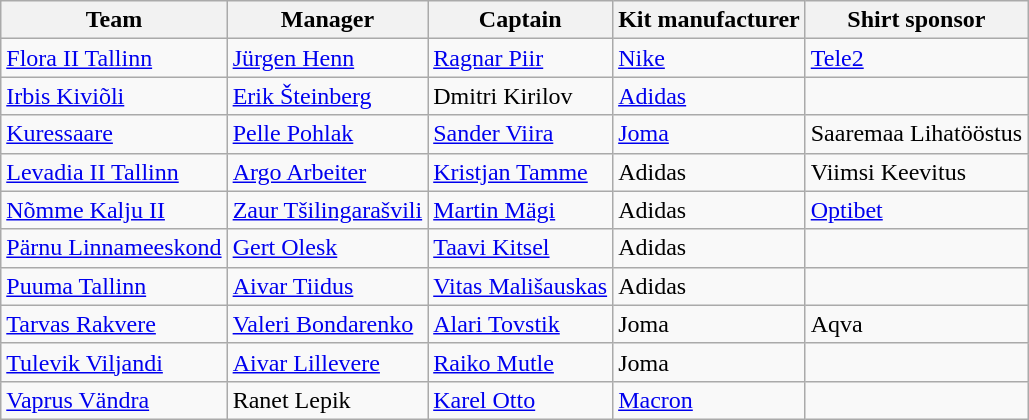<table class="wikitable sortable" style="text-align: left;">
<tr>
<th>Team</th>
<th>Manager</th>
<th>Captain</th>
<th>Kit manufacturer</th>
<th>Shirt sponsor</th>
</tr>
<tr>
<td><a href='#'>Flora II Tallinn</a></td>
<td> <a href='#'>Jürgen Henn</a></td>
<td> <a href='#'>Ragnar Piir</a></td>
<td><a href='#'>Nike</a></td>
<td><a href='#'>Tele2</a></td>
</tr>
<tr>
<td><a href='#'>Irbis Kiviõli</a></td>
<td> <a href='#'>Erik Šteinberg</a></td>
<td> Dmitri Kirilov</td>
<td><a href='#'>Adidas</a></td>
<td></td>
</tr>
<tr>
<td><a href='#'>Kuressaare</a></td>
<td> <a href='#'>Pelle Pohlak</a></td>
<td> <a href='#'>Sander Viira</a></td>
<td><a href='#'>Joma</a></td>
<td>Saaremaa Lihatööstus</td>
</tr>
<tr>
<td><a href='#'>Levadia II Tallinn</a></td>
<td> <a href='#'>Argo Arbeiter</a></td>
<td> <a href='#'>Kristjan Tamme</a></td>
<td>Adidas</td>
<td>Viimsi Keevitus</td>
</tr>
<tr>
<td><a href='#'>Nõmme Kalju II</a></td>
<td> <a href='#'>Zaur Tšilingarašvili</a></td>
<td> <a href='#'>Martin Mägi</a></td>
<td>Adidas</td>
<td><a href='#'>Optibet</a></td>
</tr>
<tr>
<td><a href='#'>Pärnu Linnameeskond</a></td>
<td> <a href='#'>Gert Olesk</a></td>
<td> <a href='#'>Taavi Kitsel</a></td>
<td>Adidas</td>
<td></td>
</tr>
<tr>
<td><a href='#'>Puuma Tallinn</a></td>
<td> <a href='#'>Aivar Tiidus</a></td>
<td> <a href='#'>Vitas Mališauskas</a></td>
<td>Adidas</td>
<td></td>
</tr>
<tr>
<td><a href='#'>Tarvas Rakvere</a></td>
<td> <a href='#'>Valeri Bondarenko</a></td>
<td> <a href='#'>Alari Tovstik</a></td>
<td>Joma</td>
<td>Aqva</td>
</tr>
<tr>
<td><a href='#'>Tulevik Viljandi</a></td>
<td> <a href='#'>Aivar Lillevere</a></td>
<td> <a href='#'>Raiko Mutle</a></td>
<td>Joma</td>
<td></td>
</tr>
<tr>
<td><a href='#'>Vaprus Vändra</a></td>
<td> Ranet Lepik</td>
<td> <a href='#'>Karel Otto</a></td>
<td><a href='#'>Macron</a></td>
<td></td>
</tr>
</table>
